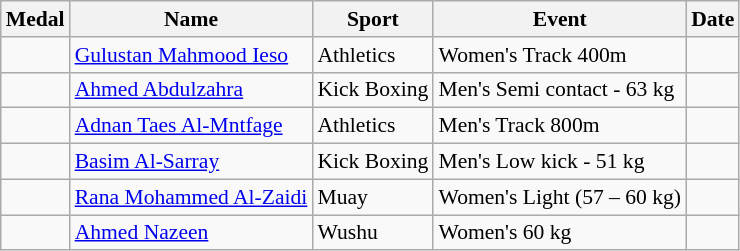<table class="wikitable sortable" style="font-size:90%">
<tr>
<th>Medal</th>
<th>Name</th>
<th>Sport</th>
<th>Event</th>
<th>Date</th>
</tr>
<tr>
<td></td>
<td><a href='#'>Gulustan Mahmood Ieso</a></td>
<td>Athletics</td>
<td>Women's Track 400m</td>
<td></td>
</tr>
<tr>
<td></td>
<td><a href='#'>Ahmed Abdulzahra</a></td>
<td>Kick Boxing</td>
<td>Men's Semi contact - 63 kg</td>
<td></td>
</tr>
<tr>
<td></td>
<td><a href='#'>Adnan Taes Al-Mntfage</a></td>
<td>Athletics</td>
<td>Men's Track 800m</td>
<td></td>
</tr>
<tr>
<td></td>
<td><a href='#'>Basim Al-Sarray</a></td>
<td>Kick Boxing</td>
<td>Men's Low kick - 51 kg</td>
<td></td>
</tr>
<tr>
<td></td>
<td><a href='#'>Rana Mohammed Al-Zaidi</a></td>
<td>Muay</td>
<td>Women's Light (57 – 60 kg)</td>
<td></td>
</tr>
<tr>
<td></td>
<td><a href='#'>Ahmed Nazeen</a></td>
<td>Wushu</td>
<td>Women's 60 kg</td>
<td></td>
</tr>
</table>
